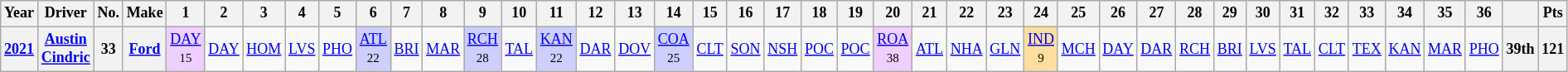<table class="wikitable" style="text-align:center; font-size:75%">
<tr>
<th>Year</th>
<th>Driver</th>
<th>No.</th>
<th>Make</th>
<th>1</th>
<th>2</th>
<th>3</th>
<th>4</th>
<th>5</th>
<th>6</th>
<th>7</th>
<th>8</th>
<th>9</th>
<th>10</th>
<th>11</th>
<th>12</th>
<th>13</th>
<th>14</th>
<th>15</th>
<th>16</th>
<th>17</th>
<th>18</th>
<th>19</th>
<th>20</th>
<th>21</th>
<th>22</th>
<th>23</th>
<th>24</th>
<th>25</th>
<th>26</th>
<th>27</th>
<th>28</th>
<th>29</th>
<th>30</th>
<th>31</th>
<th>32</th>
<th>33</th>
<th>34</th>
<th>35</th>
<th>36</th>
<th></th>
<th>Pts</th>
</tr>
<tr>
<th><a href='#'>2021</a></th>
<th><a href='#'>Austin Cindric</a></th>
<th>33</th>
<th><a href='#'>Ford</a></th>
<td style="background:#EFCFFF;"><a href='#'>DAY</a><br><small>15</small></td>
<td><a href='#'>DAY</a></td>
<td><a href='#'>HOM</a></td>
<td><a href='#'>LVS</a></td>
<td><a href='#'>PHO</a></td>
<td style="background:#CFCFFF;"><a href='#'>ATL</a><br><small>22</small></td>
<td><a href='#'>BRI</a></td>
<td><a href='#'>MAR</a></td>
<td style="background:#CFCFFF;"><a href='#'>RCH</a><br><small>28</small></td>
<td><a href='#'>TAL</a></td>
<td style="background:#CFCFFF;"><a href='#'>KAN</a><br><small>22</small></td>
<td><a href='#'>DAR</a></td>
<td><a href='#'>DOV</a></td>
<td style="background:#CFCFFF;"><a href='#'>COA</a><br><small>25</small></td>
<td><a href='#'>CLT</a></td>
<td><a href='#'>SON</a></td>
<td><a href='#'>NSH</a></td>
<td><a href='#'>POC</a></td>
<td><a href='#'>POC</a></td>
<td style="background:#EFCFFF;"><a href='#'>ROA</a><br><small>38</small></td>
<td><a href='#'>ATL</a></td>
<td><a href='#'>NHA</a></td>
<td><a href='#'>GLN</a></td>
<td style="background:#FFDF9F;"><a href='#'>IND</a><br><small>9</small></td>
<td><a href='#'>MCH</a></td>
<td><a href='#'>DAY</a></td>
<td><a href='#'>DAR</a></td>
<td><a href='#'>RCH</a></td>
<td><a href='#'>BRI</a></td>
<td><a href='#'>LVS</a></td>
<td><a href='#'>TAL</a></td>
<td><a href='#'>CLT</a></td>
<td><a href='#'>TEX</a></td>
<td><a href='#'>KAN</a></td>
<td><a href='#'>MAR</a></td>
<td><a href='#'>PHO</a></td>
<th>39th</th>
<th>121</th>
</tr>
</table>
